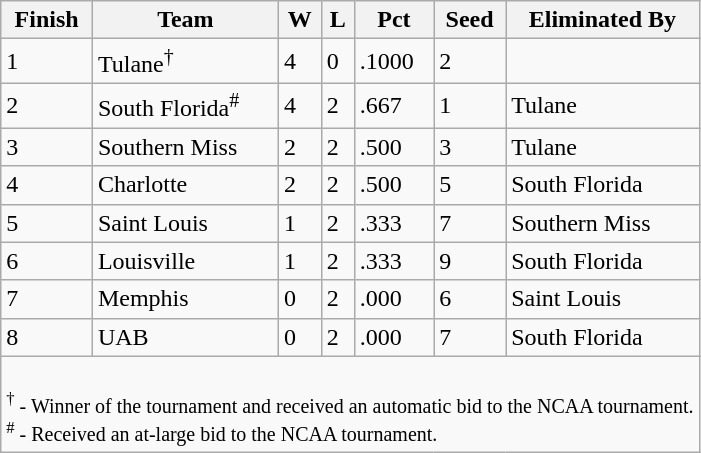<table class="wikitable sortable">
<tr>
<th>Finish</th>
<th>Team</th>
<th>W</th>
<th>L</th>
<th>Pct</th>
<th>Seed</th>
<th>Eliminated By</th>
</tr>
<tr>
<td>1</td>
<td>Tulane<sup>†</sup></td>
<td>4</td>
<td>0</td>
<td>.1000</td>
<td>2</td>
<td></td>
</tr>
<tr>
<td>2</td>
<td>South Florida<sup>#</sup></td>
<td>4</td>
<td>2</td>
<td>.667</td>
<td>1</td>
<td>Tulane</td>
</tr>
<tr>
<td>3</td>
<td>Southern Miss</td>
<td>2</td>
<td>2</td>
<td>.500</td>
<td>3</td>
<td>Tulane</td>
</tr>
<tr>
<td>4</td>
<td>Charlotte</td>
<td>2</td>
<td>2</td>
<td>.500</td>
<td>5</td>
<td>South Florida</td>
</tr>
<tr>
<td>5</td>
<td>Saint Louis</td>
<td>1</td>
<td>2</td>
<td>.333</td>
<td>7</td>
<td>Southern Miss</td>
</tr>
<tr>
<td>6</td>
<td>Louisville</td>
<td>1</td>
<td>2</td>
<td>.333</td>
<td>9</td>
<td>South Florida</td>
</tr>
<tr>
<td>7</td>
<td>Memphis</td>
<td>0</td>
<td>2</td>
<td>.000</td>
<td>6</td>
<td>Saint Louis</td>
</tr>
<tr>
<td>8</td>
<td>UAB</td>
<td>0</td>
<td>2</td>
<td>.000</td>
<td>7</td>
<td>South Florida</td>
</tr>
<tr>
<td colspan=8><br><small><sup>†</sup> - Winner of the tournament and received an automatic bid to the NCAA tournament.<br>
<sup>#</sup> - Received an at-large bid to the NCAA tournament.</small></td>
</tr>
</table>
